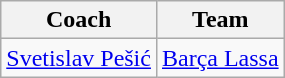<table class="wikitable">
<tr>
<th align="center">Coach</th>
<th align="center">Team</th>
</tr>
<tr>
<td> <a href='#'>Svetislav Pešić</a></td>
<td><a href='#'>Barça Lassa</a></td>
</tr>
</table>
